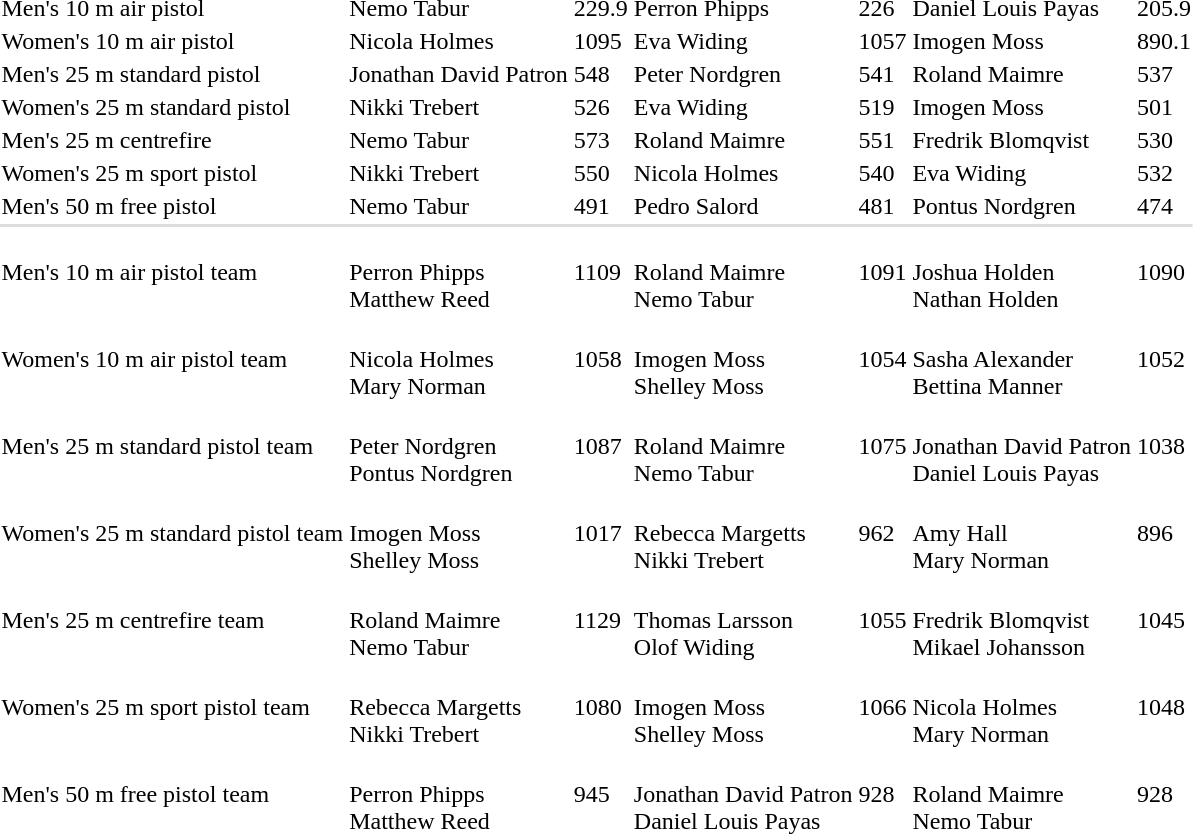<table>
<tr>
<td>Men's 10 m air pistol</td>
<td>Nemo Tabur<br></td>
<td>229.9</td>
<td>Perron Phipps<br></td>
<td>226</td>
<td>Daniel Louis Payas<br></td>
<td>205.9</td>
</tr>
<tr>
<td>Women's 10 m air pistol</td>
<td>Nicola Holmes<br></td>
<td>1095</td>
<td>Eva Widing<br></td>
<td>1057</td>
<td>Imogen Moss<br></td>
<td>890.1</td>
</tr>
<tr>
<td>Men's 25 m standard pistol</td>
<td>Jonathan David Patron<br></td>
<td>548</td>
<td>Peter Nordgren<br></td>
<td>541</td>
<td>Roland Maimre<br></td>
<td>537</td>
</tr>
<tr>
<td>Women's 25 m standard pistol</td>
<td>Nikki Trebert<br></td>
<td>526</td>
<td>Eva Widing<br></td>
<td>519</td>
<td>Imogen Moss<br></td>
<td>501</td>
</tr>
<tr>
<td>Men's 25 m centrefire</td>
<td>Nemo Tabur<br></td>
<td>573</td>
<td>Roland Maimre<br></td>
<td>551</td>
<td>Fredrik Blomqvist<br></td>
<td>530</td>
</tr>
<tr>
<td>Women's 25 m sport pistol</td>
<td>Nikki Trebert<br></td>
<td>550</td>
<td>Nicola Holmes<br></td>
<td>540</td>
<td>Eva Widing<br></td>
<td>532</td>
</tr>
<tr>
<td>Men's 50 m free pistol</td>
<td>Nemo Tabur<br></td>
<td>491</td>
<td>Pedro Salord<br></td>
<td>481</td>
<td>Pontus Nordgren<br></td>
<td>474</td>
</tr>
<tr bgcolor=#dddddd>
<td colspan=7></td>
</tr>
<tr>
<td>Men's 10 m air pistol team</td>
<td><br>Perron Phipps<br> Matthew Reed</td>
<td>1109</td>
<td><br>Roland Maimre<br>Nemo Tabur</td>
<td>1091</td>
<td><br>Joshua Holden<br>Nathan Holden</td>
<td>1090</td>
</tr>
<tr>
<td>Women's 10 m air pistol team</td>
<td><br>Nicola Holmes<br>Mary Norman</td>
<td>1058</td>
<td><br>Imogen Moss<br>Shelley Moss</td>
<td>1054</td>
<td><br>Sasha Alexander<br>Bettina Manner</td>
<td>1052</td>
</tr>
<tr>
<td>Men's 25 m standard pistol team</td>
<td><br>Peter Nordgren<br>Pontus Nordgren</td>
<td>1087</td>
<td><br>Roland Maimre<br>Nemo Tabur</td>
<td>1075</td>
<td><br>Jonathan David Patron<br>Daniel Louis Payas</td>
<td>1038</td>
</tr>
<tr>
<td>Women's 25 m standard pistol team</td>
<td><br>Imogen Moss<br>Shelley Moss</td>
<td>1017</td>
<td><br>Rebecca Margetts<br>Nikki Trebert</td>
<td>962</td>
<td><br>Amy Hall<br>Mary Norman</td>
<td>896</td>
</tr>
<tr>
<td>Men's 25 m centrefire team</td>
<td><br>Roland Maimre<br>Nemo Tabur</td>
<td>1129</td>
<td><br>Thomas Larsson<br>Olof Widing</td>
<td>1055</td>
<td><br>Fredrik Blomqvist<br>Mikael Johansson</td>
<td>1045</td>
</tr>
<tr>
<td>Women's 25 m sport pistol team</td>
<td><br>Rebecca Margetts<br>Nikki Trebert</td>
<td>1080</td>
<td><br>Imogen Moss<br>Shelley Moss</td>
<td>1066</td>
<td><br>Nicola Holmes<br>Mary Norman</td>
<td>1048</td>
</tr>
<tr>
<td>Men's 50 m free pistol team</td>
<td><br>Perron Phipps<br>Matthew Reed</td>
<td>945</td>
<td><br>Jonathan David Patron<br>Daniel Louis Payas</td>
<td>928</td>
<td><br>Roland Maimre<br>Nemo Tabur</td>
<td>928</td>
</tr>
</table>
